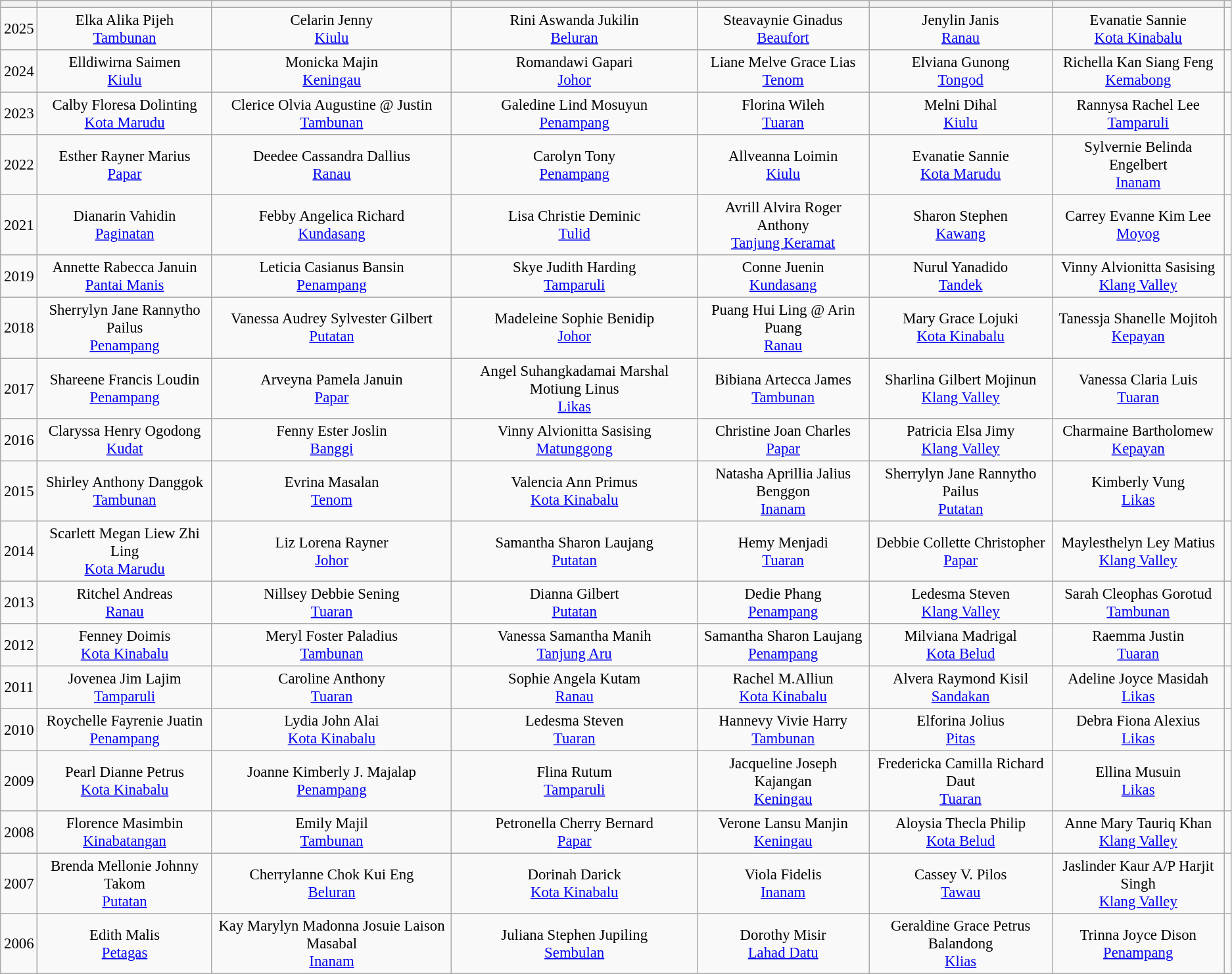<table class="wikitable sortable" style="font-size: 95%; text-align:center">
<tr>
<th></th>
<th></th>
<th></th>
<th></th>
<th></th>
<th></th>
<th></th>
<th></th>
</tr>
<tr>
<td>2025</td>
<td>Elka Alika Pijeh<br><a href='#'>Tambunan</a></td>
<td>Celarin Jenny<br><a href='#'>Kiulu</a></td>
<td>Rini Aswanda Jukilin<br><a href='#'>Beluran</a></td>
<td>Steavaynie Ginadus<br><a href='#'>Beaufort</a></td>
<td>Jenylin Janis<br><a href='#'>Ranau</a></td>
<td>Evanatie Sannie<br><a href='#'>Kota Kinabalu</a></td>
<td></td>
</tr>
<tr>
<td>2024</td>
<td>Elldiwirna Saimen<br><a href='#'>Kiulu</a></td>
<td>Monicka Majin<br><a href='#'>Keningau</a></td>
<td>Romandawi Gapari<br><a href='#'>Johor</a></td>
<td>Liane Melve Grace Lias<br><a href='#'>Tenom</a></td>
<td>Elviana Gunong<br><a href='#'>Tongod</a></td>
<td>Richella Kan Siang Feng<br><a href='#'>Kemabong</a></td>
<td></td>
</tr>
<tr>
<td>2023</td>
<td>Calby Floresa Dolinting<br><a href='#'>Kota Marudu</a></td>
<td>Clerice Olvia Augustine @ Justin<br><a href='#'>Tambunan</a></td>
<td>Galedine Lind Mosuyun<br><a href='#'>Penampang</a></td>
<td>Florina Wileh<br><a href='#'>Tuaran</a></td>
<td>Melni Dihal<br><a href='#'>Kiulu</a></td>
<td>Rannysa Rachel Lee<br><a href='#'>Tamparuli</a></td>
<td></td>
</tr>
<tr>
<td>2022</td>
<td>Esther Rayner Marius<br><a href='#'>Papar</a></td>
<td>Deedee Cassandra Dallius<br><a href='#'>Ranau</a></td>
<td>Carolyn Tony<br><a href='#'>Penampang</a></td>
<td>Allveanna Loimin<br><a href='#'>Kiulu</a></td>
<td>Evanatie Sannie<br><a href='#'>Kota Marudu</a></td>
<td>Sylvernie Belinda Engelbert<br><a href='#'>Inanam</a></td>
<td></td>
</tr>
<tr>
<td>2021</td>
<td>Dianarin Vahidin<br><a href='#'>Paginatan</a></td>
<td>Febby Angelica Richard<br><a href='#'>Kundasang</a></td>
<td>Lisa Christie Deminic<br><a href='#'>Tulid</a></td>
<td>Avrill Alvira Roger Anthony<br><a href='#'>Tanjung Keramat</a></td>
<td>Sharon Stephen<br><a href='#'>Kawang</a></td>
<td>Carrey Evanne Kim Lee<br><a href='#'>Moyog</a></td>
<td></td>
</tr>
<tr>
<td>2019</td>
<td>Annette Rabecca Januin<br><a href='#'>Pantai Manis</a></td>
<td>Leticia Casianus Bansin<br><a href='#'>Penampang</a></td>
<td>Skye Judith Harding<br><a href='#'>Tamparuli</a></td>
<td>Conne Juenin<br><a href='#'>Kundasang</a></td>
<td>Nurul Yanadido<br><a href='#'>Tandek</a></td>
<td>Vinny Alvionitta Sasising<br><a href='#'>Klang Valley</a></td>
<td></td>
</tr>
<tr>
<td>2018</td>
<td>Sherrylyn Jane Rannytho Pailus<br><a href='#'>Penampang</a></td>
<td>Vanessa Audrey Sylvester Gilbert<br><a href='#'>Putatan</a></td>
<td>Madeleine Sophie Benidip<br><a href='#'>Johor</a></td>
<td>Puang Hui Ling @ Arin Puang<br><a href='#'>Ranau</a></td>
<td>Mary Grace Lojuki<br><a href='#'>Kota Kinabalu</a></td>
<td>Tanessja Shanelle Mojitoh<br><a href='#'>Kepayan</a></td>
<td></td>
</tr>
<tr>
<td>2017</td>
<td>Shareene Francis Loudin<br><a href='#'>Penampang</a></td>
<td>Arveyna Pamela Januin<br><a href='#'>Papar</a></td>
<td>Angel Suhangkadamai Marshal Motiung Linus<br><a href='#'>Likas</a></td>
<td>Bibiana Artecca James<br><a href='#'>Tambunan</a></td>
<td>Sharlina Gilbert Mojinun<br><a href='#'>Klang Valley</a></td>
<td>Vanessa Claria Luis<br><a href='#'>Tuaran</a></td>
<td></td>
</tr>
<tr>
<td>2016</td>
<td>Claryssa Henry Ogodong<br><a href='#'>Kudat</a></td>
<td>Fenny Ester Joslin<br><a href='#'>Banggi</a></td>
<td>Vinny Alvionitta Sasising<br><a href='#'>Matunggong</a></td>
<td>Christine Joan Charles<br><a href='#'>Papar</a></td>
<td>Patricia Elsa Jimy<br><a href='#'>Klang Valley</a></td>
<td>Charmaine Bartholomew<br><a href='#'>Kepayan</a></td>
<td></td>
</tr>
<tr>
<td>2015</td>
<td>Shirley Anthony Danggok<br><a href='#'>Tambunan</a></td>
<td>Evrina Masalan<br><a href='#'>Tenom</a></td>
<td>Valencia Ann Primus<br><a href='#'>Kota Kinabalu</a></td>
<td>Natasha Aprillia Jalius Benggon<br><a href='#'>Inanam</a></td>
<td>Sherrylyn Jane Rannytho Pailus<br><a href='#'>Putatan</a></td>
<td>Kimberly Vung<br><a href='#'>Likas</a></td>
<td></td>
</tr>
<tr>
<td>2014</td>
<td>Scarlett Megan Liew Zhi Ling<br><a href='#'>Kota Marudu</a></td>
<td>Liz Lorena Rayner<br><a href='#'>Johor</a></td>
<td>Samantha Sharon Laujang<br><a href='#'>Putatan</a></td>
<td>Hemy Menjadi<br><a href='#'>Tuaran</a></td>
<td>Debbie Collette Christopher<br><a href='#'>Papar</a></td>
<td>Maylesthelyn Ley Matius<br><a href='#'>Klang Valley</a></td>
<td></td>
</tr>
<tr>
<td>2013</td>
<td>Ritchel Andreas<br><a href='#'>Ranau</a></td>
<td>Nillsey Debbie Sening<br><a href='#'>Tuaran</a></td>
<td>Dianna Gilbert<br><a href='#'>Putatan</a></td>
<td>Dedie Phang<br><a href='#'>Penampang</a></td>
<td>Ledesma Steven<br><a href='#'>Klang Valley</a></td>
<td>Sarah Cleophas Gorotud<br><a href='#'>Tambunan</a></td>
<td></td>
</tr>
<tr>
<td>2012</td>
<td>Fenney Doimis<br><a href='#'>Kota Kinabalu</a></td>
<td>Meryl Foster Paladius<br><a href='#'>Tambunan</a></td>
<td>Vanessa Samantha Manih<br><a href='#'>Tanjung Aru</a></td>
<td>Samantha Sharon Laujang<br><a href='#'>Penampang</a></td>
<td>Milviana Madrigal<br><a href='#'>Kota Belud</a></td>
<td>Raemma Justin<br><a href='#'>Tuaran</a></td>
<td></td>
</tr>
<tr>
<td>2011</td>
<td>Jovenea Jim Lajim<br><a href='#'>Tamparuli</a></td>
<td>Caroline Anthony<br><a href='#'>Tuaran</a></td>
<td>Sophie Angela Kutam<br><a href='#'>Ranau</a></td>
<td>Rachel M.Alliun<br><a href='#'>Kota Kinabalu</a></td>
<td>Alvera Raymond Kisil<br><a href='#'>Sandakan</a></td>
<td>Adeline Joyce Masidah<br><a href='#'>Likas</a></td>
<td></td>
</tr>
<tr>
<td>2010</td>
<td>Roychelle Fayrenie Juatin<br><a href='#'>Penampang</a></td>
<td>Lydia John Alai<br><a href='#'>Kota Kinabalu</a></td>
<td>Ledesma Steven<br><a href='#'>Tuaran</a></td>
<td>Hannevy Vivie Harry<br><a href='#'>Tambunan</a></td>
<td>Elforina Jolius<br><a href='#'>Pitas</a></td>
<td>Debra Fiona Alexius<br><a href='#'>Likas</a></td>
<td></td>
</tr>
<tr>
<td>2009</td>
<td>Pearl Dianne Petrus<br><a href='#'>Kota Kinabalu</a></td>
<td>Joanne Kimberly J. Majalap<br><a href='#'>Penampang</a></td>
<td>Flina Rutum<br><a href='#'>Tamparuli</a></td>
<td>Jacqueline Joseph Kajangan<br><a href='#'>Keningau</a></td>
<td>Fredericka Camilla Richard Daut<br><a href='#'>Tuaran</a></td>
<td>Ellina Musuin<br><a href='#'>Likas</a></td>
<td></td>
</tr>
<tr>
<td>2008</td>
<td>Florence Masimbin<br><a href='#'>Kinabatangan</a></td>
<td>Emily Majil<br><a href='#'>Tambunan</a></td>
<td>Petronella Cherry Bernard<br><a href='#'>Papar</a></td>
<td>Verone Lansu Manjin<br><a href='#'>Keningau</a></td>
<td>Aloysia Thecla Philip<br><a href='#'>Kota Belud</a></td>
<td>Anne Mary Tauriq Khan<br><a href='#'>Klang Valley</a></td>
<td></td>
</tr>
<tr>
<td>2007</td>
<td>Brenda Mellonie Johnny Takom<br><a href='#'>Putatan</a></td>
<td>Cherrylanne Chok Kui Eng<br><a href='#'>Beluran</a></td>
<td>Dorinah Darick<br><a href='#'>Kota Kinabalu</a></td>
<td>Viola Fidelis<br><a href='#'>Inanam</a></td>
<td>Cassey V. Pilos<br><a href='#'>Tawau</a></td>
<td>Jaslinder Kaur A/P Harjit Singh<br><a href='#'>Klang Valley</a></td>
<td></td>
</tr>
<tr>
<td>2006</td>
<td>Edith Malis<br><a href='#'>Petagas</a></td>
<td>Kay Marylyn Madonna Josuie Laison Masabal<br><a href='#'>Inanam</a></td>
<td>Juliana Stephen Jupiling<br><a href='#'>Sembulan</a></td>
<td>Dorothy Misir<br><a href='#'>Lahad Datu</a></td>
<td>Geraldine Grace Petrus Balandong<br><a href='#'>Klias</a></td>
<td>Trinna Joyce Dison<br><a href='#'>Penampang</a></td>
<td></td>
</tr>
</table>
